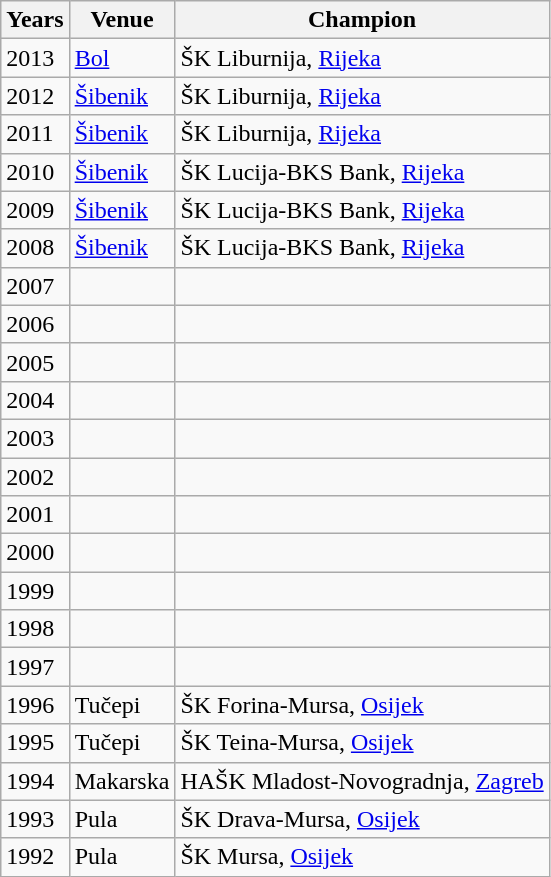<table class="wikitable">
<tr>
<th>Years</th>
<th>Venue</th>
<th>Champion</th>
</tr>
<tr>
<td>2013</td>
<td><a href='#'>Bol</a></td>
<td>ŠK Liburnija, <a href='#'>Rijeka</a></td>
</tr>
<tr>
<td>2012</td>
<td><a href='#'>Šibenik</a></td>
<td>ŠK Liburnija, <a href='#'>Rijeka</a></td>
</tr>
<tr>
<td>2011</td>
<td><a href='#'>Šibenik</a></td>
<td>ŠK Liburnija, <a href='#'>Rijeka</a></td>
</tr>
<tr>
<td>2010</td>
<td><a href='#'>Šibenik</a></td>
<td>ŠK Lucija-BKS Bank, <a href='#'>Rijeka</a></td>
</tr>
<tr>
<td>2009</td>
<td><a href='#'>Šibenik</a></td>
<td>ŠK Lucija-BKS Bank, <a href='#'>Rijeka</a></td>
</tr>
<tr>
<td>2008</td>
<td><a href='#'>Šibenik</a></td>
<td>ŠK Lucija-BKS Bank, <a href='#'>Rijeka</a></td>
</tr>
<tr>
<td>2007</td>
<td></td>
<td></td>
</tr>
<tr>
<td>2006</td>
<td></td>
<td></td>
</tr>
<tr>
<td>2005</td>
<td></td>
<td></td>
</tr>
<tr>
<td>2004</td>
<td></td>
<td></td>
</tr>
<tr>
<td>2003</td>
<td></td>
<td></td>
</tr>
<tr>
<td>2002</td>
<td></td>
<td></td>
</tr>
<tr>
<td>2001</td>
<td></td>
<td></td>
</tr>
<tr>
<td>2000</td>
<td></td>
<td></td>
</tr>
<tr>
<td>1999</td>
<td></td>
<td></td>
</tr>
<tr>
<td>1998</td>
<td></td>
<td></td>
</tr>
<tr>
<td>1997</td>
<td></td>
<td></td>
</tr>
<tr>
<td>1996</td>
<td>Tučepi</td>
<td>ŠK Forina-Mursa, <a href='#'>Osijek</a></td>
</tr>
<tr>
<td>1995</td>
<td>Tučepi</td>
<td>ŠK Teina-Mursa, <a href='#'>Osijek</a></td>
</tr>
<tr>
<td>1994</td>
<td>Makarska</td>
<td>HAŠK Mladost-Novogradnja, <a href='#'>Zagreb</a></td>
</tr>
<tr>
<td>1993</td>
<td>Pula</td>
<td>ŠK Drava-Mursa, <a href='#'>Osijek</a></td>
</tr>
<tr>
<td>1992</td>
<td>Pula</td>
<td>ŠK Mursa, <a href='#'>Osijek</a></td>
</tr>
</table>
